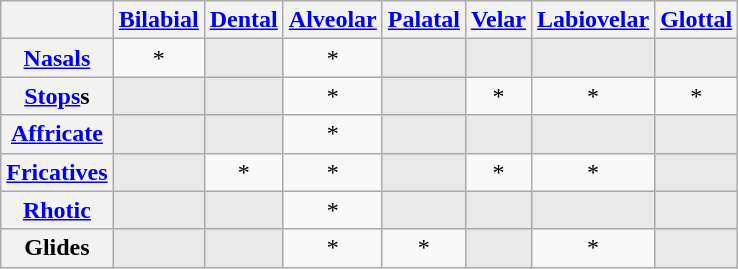<table class="wikitable" style="text-align:center;">
<tr>
<th></th>
<th><a href='#'>Bilabial</a></th>
<th><a href='#'>Dental</a></th>
<th><a href='#'>Alveolar</a></th>
<th><a href='#'>Palatal</a></th>
<th><a href='#'>Velar</a></th>
<th><a href='#'>Labiovelar</a></th>
<th><a href='#'>Glottal</a></th>
</tr>
<tr>
<th><a href='#'>Nasals</a></th>
<td>*</td>
<td style="background:#e9e9e9;"></td>
<td>*</td>
<td style="background:#e9e9e9;"></td>
<td style="background:#e9e9e9;"></td>
<td style="background:#e9e9e9;"></td>
<td style="background:#e9e9e9;"></td>
</tr>
<tr>
<th><a href='#'>Stops</a>s</th>
<td style="background:#e9e9e9;"></td>
<td style="background:#e9e9e9;"></td>
<td>*</td>
<td style="background:#e9e9e9;"></td>
<td>*</td>
<td>*</td>
<td>*</td>
</tr>
<tr>
<th><a href='#'>Affricate</a></th>
<td style="background:#e9e9e9;"></td>
<td style="background:#e9e9e9;"></td>
<td>*</td>
<td style="background:#e9e9e9;"></td>
<td style="background:#e9e9e9;"></td>
<td style="background:#e9e9e9;"></td>
<td style="background:#e9e9e9;"></td>
</tr>
<tr>
<th><a href='#'>Fricatives</a></th>
<td style="background:#e9e9e9;"></td>
<td>*</td>
<td>*</td>
<td style="background:#e9e9e9;"></td>
<td>*</td>
<td>*</td>
<td style="background:#e9e9e9;"></td>
</tr>
<tr>
<th><a href='#'>Rhotic</a></th>
<td style="background:#e9e9e9;"></td>
<td style="background:#e9e9e9;"></td>
<td>*</td>
<td style="background:#e9e9e9;"></td>
<td style="background:#e9e9e9;"></td>
<td style="background:#e9e9e9;"></td>
<td style="background:#e9e9e9;"></td>
</tr>
<tr>
<th>Glides</th>
<td style="background:#e9e9e9;"></td>
<td style="background:#e9e9e9;"></td>
<td>*</td>
<td>*</td>
<td style="background:#e9e9e9;"></td>
<td>*</td>
<td style="background:#e9e9e9;"></td>
</tr>
</table>
